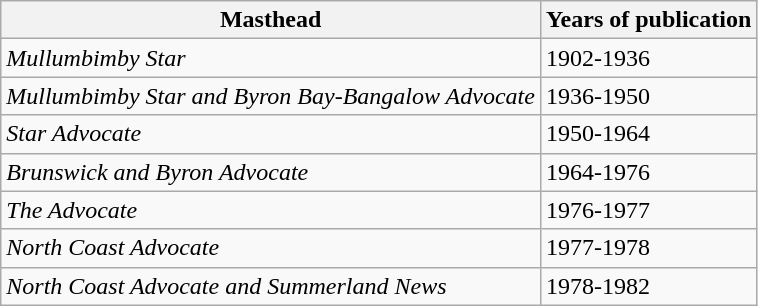<table class="wikitable sortable">
<tr>
<th>Masthead</th>
<th>Years of publication</th>
</tr>
<tr>
<td><em>Mullumbimby Star</em></td>
<td>1902-1936</td>
</tr>
<tr>
<td><em>Mullumbimby Star and Byron Bay-Bangalow Advocate</em></td>
<td>1936-1950</td>
</tr>
<tr>
<td><em>Star Advocate</em></td>
<td>1950-1964</td>
</tr>
<tr>
<td><em>Brunswick and Byron Advocate</em></td>
<td>1964-1976</td>
</tr>
<tr>
<td><em>The Advocate</em></td>
<td>1976-1977</td>
</tr>
<tr>
<td><em>North Coast Advocate</em></td>
<td>1977-1978</td>
</tr>
<tr>
<td><em>North Coast Advocate and Summerland News</em></td>
<td>1978-1982</td>
</tr>
</table>
